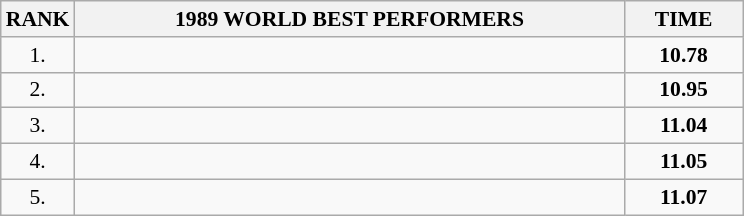<table class="wikitable" style="border-collapse: collapse; font-size: 90%;">
<tr>
<th>RANK</th>
<th align="center" style="width: 25em">1989 WORLD BEST PERFORMERS</th>
<th align="center" style="width: 5em">TIME</th>
</tr>
<tr>
<td align="center">1.</td>
<td></td>
<td align="center"><strong>10.78</strong></td>
</tr>
<tr>
<td align="center">2.</td>
<td></td>
<td align="center"><strong>10.95</strong></td>
</tr>
<tr>
<td align="center">3.</td>
<td></td>
<td align="center"><strong>11.04</strong></td>
</tr>
<tr>
<td align="center">4.</td>
<td></td>
<td align="center"><strong>11.05</strong></td>
</tr>
<tr>
<td align="center">5.</td>
<td></td>
<td align="center"><strong>11.07</strong></td>
</tr>
</table>
